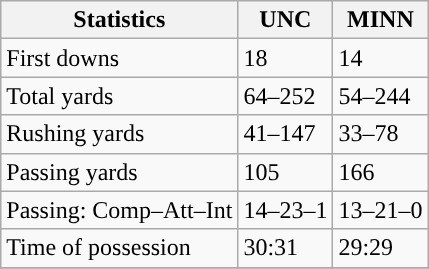<table class="wikitable" style="float: left;">
<tr>
<th>Statistics</th>
<th>UNC</th>
<th>MINN</th>
</tr>
<tr>
<td>First downs</td>
<td>18</td>
<td>14</td>
</tr>
<tr>
<td>Total yards</td>
<td>64–252</td>
<td>54–244</td>
</tr>
<tr>
<td>Rushing yards</td>
<td>41–147</td>
<td>33–78</td>
</tr>
<tr>
<td>Passing yards</td>
<td>105</td>
<td>166</td>
</tr>
<tr>
<td>Passing: Comp–Att–Int</td>
<td>14–23–1</td>
<td>13–21–0</td>
</tr>
<tr>
<td>Time of possession</td>
<td>30:31</td>
<td>29:29</td>
</tr>
<tr>
</tr>
</table>
